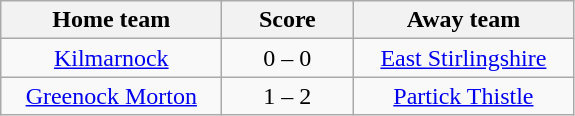<table class="wikitable" style="text-align: center">
<tr>
<th width=140>Home team</th>
<th width=80>Score</th>
<th width=140>Away team</th>
</tr>
<tr>
<td><a href='#'>Kilmarnock</a></td>
<td>0 – 0</td>
<td><a href='#'>East Stirlingshire</a></td>
</tr>
<tr>
<td><a href='#'>Greenock Morton</a></td>
<td>1 – 2</td>
<td><a href='#'>Partick Thistle</a></td>
</tr>
</table>
